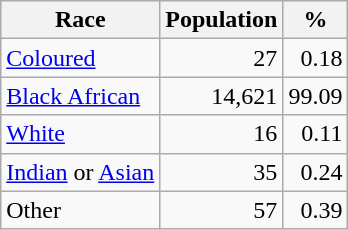<table class="wikitable" style="text-align:right">
<tr>
<th>Race</th>
<th>Population</th>
<th>%</th>
</tr>
<tr>
<td style="text-align:left"><a href='#'>Coloured</a></td>
<td>27</td>
<td>0.18</td>
</tr>
<tr>
<td style="text-align:left"><a href='#'>Black African</a></td>
<td>14,621</td>
<td>99.09</td>
</tr>
<tr>
<td style="text-align:left"><a href='#'>White</a></td>
<td>16</td>
<td>0.11</td>
</tr>
<tr>
<td style="text-align:left"><a href='#'>Indian</a> or <a href='#'>Asian</a></td>
<td>35</td>
<td>0.24</td>
</tr>
<tr>
<td style="text-align:left">Other</td>
<td>57</td>
<td>0.39</td>
</tr>
</table>
